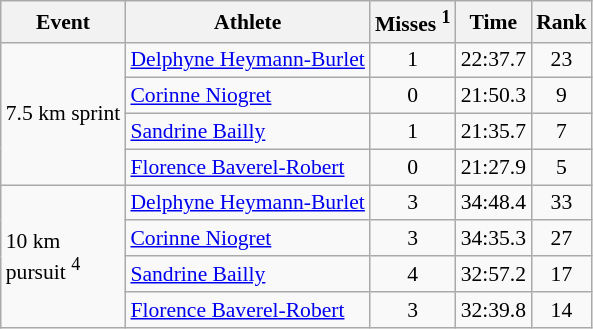<table class="wikitable" style="font-size:90%">
<tr>
<th>Event</th>
<th>Athlete</th>
<th>Misses <sup>1</sup></th>
<th>Time</th>
<th>Rank</th>
</tr>
<tr>
<td rowspan="4">7.5 km sprint</td>
<td><a href='#'>Delphyne Heymann-Burlet</a></td>
<td align="center">1</td>
<td align="center">22:37.7</td>
<td align="center">23</td>
</tr>
<tr>
<td><a href='#'>Corinne Niogret</a></td>
<td align="center">0</td>
<td align="center">21:50.3</td>
<td align="center">9</td>
</tr>
<tr>
<td><a href='#'>Sandrine Bailly</a></td>
<td align="center">1</td>
<td align="center">21:35.7</td>
<td align="center">7</td>
</tr>
<tr>
<td><a href='#'>Florence Baverel-Robert</a></td>
<td align="center">0</td>
<td align="center">21:27.9</td>
<td align="center">5</td>
</tr>
<tr>
<td rowspan="4">10 km <br> pursuit <sup>4</sup></td>
<td><a href='#'>Delphyne Heymann-Burlet</a></td>
<td align="center">3</td>
<td align="center">34:48.4</td>
<td align="center">33</td>
</tr>
<tr>
<td><a href='#'>Corinne Niogret</a></td>
<td align="center">3</td>
<td align="center">34:35.3</td>
<td align="center">27</td>
</tr>
<tr>
<td><a href='#'>Sandrine Bailly</a></td>
<td align="center">4</td>
<td align="center">32:57.2</td>
<td align="center">17</td>
</tr>
<tr>
<td><a href='#'>Florence Baverel-Robert</a></td>
<td align="center">3</td>
<td align="center">32:39.8</td>
<td align="center">14</td>
</tr>
</table>
